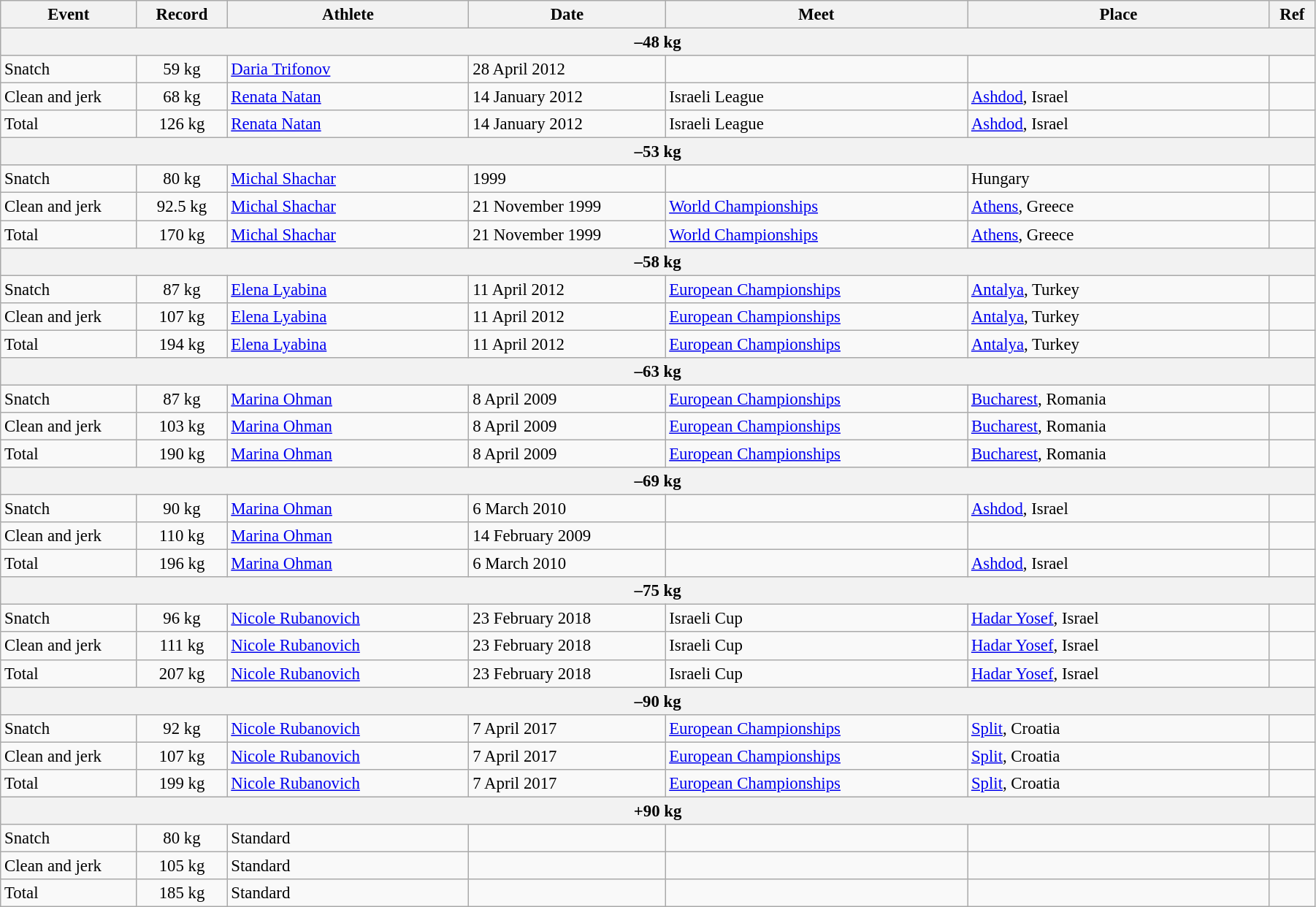<table class="wikitable" style="font-size:95%; width: 95%;">
<tr>
<th width=9%>Event</th>
<th width=6%>Record</th>
<th width=16%>Athlete</th>
<th width=13%>Date</th>
<th width=20%>Meet</th>
<th width=20%>Place</th>
<th width=3%>Ref</th>
</tr>
<tr bgcolor="#DDDDDD">
<th colspan="7">–48 kg</th>
</tr>
<tr>
<td>Snatch</td>
<td align="center">59 kg</td>
<td><a href='#'>Daria Trifonov</a></td>
<td>28 April 2012</td>
<td></td>
<td></td>
<td></td>
</tr>
<tr>
<td>Clean and jerk</td>
<td align="center">68 kg</td>
<td><a href='#'>Renata Natan</a></td>
<td>14 January 2012</td>
<td>Israeli League</td>
<td><a href='#'>Ashdod</a>, Israel</td>
<td></td>
</tr>
<tr>
<td>Total</td>
<td align="center">126 kg</td>
<td><a href='#'>Renata Natan</a></td>
<td>14 January 2012</td>
<td>Israeli League</td>
<td><a href='#'>Ashdod</a>, Israel</td>
<td></td>
</tr>
<tr bgcolor="#DDDDDD">
<th colspan="7">–53 kg</th>
</tr>
<tr>
<td>Snatch</td>
<td align="center">80 kg</td>
<td><a href='#'>Michal Shachar</a></td>
<td>1999</td>
<td></td>
<td>Hungary</td>
<td></td>
</tr>
<tr>
<td>Clean and jerk</td>
<td align="center">92.5 kg</td>
<td><a href='#'>Michal Shachar</a></td>
<td>21 November 1999</td>
<td><a href='#'>World Championships</a></td>
<td><a href='#'>Athens</a>, Greece</td>
<td></td>
</tr>
<tr>
<td>Total</td>
<td align="center">170 kg</td>
<td><a href='#'>Michal Shachar</a></td>
<td>21 November 1999</td>
<td><a href='#'>World Championships</a></td>
<td><a href='#'>Athens</a>, Greece</td>
<td></td>
</tr>
<tr bgcolor="#DDDDDD">
<th colspan="7">–58 kg</th>
</tr>
<tr>
<td>Snatch</td>
<td align="center">87 kg</td>
<td><a href='#'>Elena Lyabina</a></td>
<td>11 April 2012</td>
<td><a href='#'>European Championships</a></td>
<td><a href='#'>Antalya</a>, Turkey</td>
<td></td>
</tr>
<tr>
<td>Clean and jerk</td>
<td align="center">107 kg</td>
<td><a href='#'>Elena Lyabina</a></td>
<td>11 April 2012</td>
<td><a href='#'>European Championships</a></td>
<td><a href='#'>Antalya</a>, Turkey</td>
<td></td>
</tr>
<tr>
<td>Total</td>
<td align="center">194 kg</td>
<td><a href='#'>Elena Lyabina</a></td>
<td>11 April 2012</td>
<td><a href='#'>European Championships</a></td>
<td><a href='#'>Antalya</a>, Turkey</td>
<td></td>
</tr>
<tr bgcolor="#DDDDDD">
<th colspan="7">–63 kg</th>
</tr>
<tr>
<td>Snatch</td>
<td align="center">87 kg</td>
<td><a href='#'>Marina Ohman</a></td>
<td>8 April 2009</td>
<td><a href='#'>European Championships</a></td>
<td><a href='#'>Bucharest</a>, Romania</td>
<td></td>
</tr>
<tr>
<td>Clean and jerk</td>
<td align="center">103 kg</td>
<td><a href='#'>Marina Ohman</a></td>
<td>8 April 2009</td>
<td><a href='#'>European Championships</a></td>
<td><a href='#'>Bucharest</a>, Romania</td>
<td></td>
</tr>
<tr>
<td>Total</td>
<td align="center">190 kg</td>
<td><a href='#'>Marina Ohman</a></td>
<td>8 April 2009</td>
<td><a href='#'>European Championships</a></td>
<td><a href='#'>Bucharest</a>, Romania</td>
<td></td>
</tr>
<tr bgcolor="#DDDDDD">
<th colspan="7">–69 kg</th>
</tr>
<tr>
<td>Snatch</td>
<td align="center">90 kg</td>
<td><a href='#'>Marina Ohman</a></td>
<td>6 March 2010</td>
<td></td>
<td><a href='#'>Ashdod</a>, Israel</td>
<td></td>
</tr>
<tr>
<td>Clean and jerk</td>
<td align="center">110 kg</td>
<td><a href='#'>Marina Ohman</a></td>
<td>14 February 2009</td>
<td></td>
<td></td>
<td></td>
</tr>
<tr>
<td>Total</td>
<td align="center">196 kg</td>
<td><a href='#'>Marina Ohman</a></td>
<td>6 March 2010</td>
<td></td>
<td><a href='#'>Ashdod</a>, Israel</td>
<td></td>
</tr>
<tr bgcolor="#DDDDDD">
<th colspan="7">–75 kg</th>
</tr>
<tr>
<td>Snatch</td>
<td align="center">96 kg</td>
<td><a href='#'>Nicole Rubanovich</a></td>
<td>23 February 2018</td>
<td>Israeli Cup</td>
<td><a href='#'>Hadar Yosef</a>, Israel</td>
<td></td>
</tr>
<tr>
<td>Clean and jerk</td>
<td align="center">111 kg</td>
<td><a href='#'>Nicole Rubanovich</a></td>
<td>23 February 2018</td>
<td>Israeli Cup</td>
<td><a href='#'>Hadar Yosef</a>, Israel</td>
<td></td>
</tr>
<tr>
<td>Total</td>
<td align="center">207 kg</td>
<td><a href='#'>Nicole Rubanovich</a></td>
<td>23 February 2018</td>
<td>Israeli Cup</td>
<td><a href='#'>Hadar Yosef</a>, Israel</td>
<td></td>
</tr>
<tr bgcolor="#DDDDDD">
<th colspan="7">–90 kg</th>
</tr>
<tr>
<td>Snatch</td>
<td align="center">92 kg</td>
<td><a href='#'>Nicole Rubanovich</a></td>
<td>7 April 2017</td>
<td><a href='#'>European Championships</a></td>
<td><a href='#'>Split</a>, Croatia</td>
<td></td>
</tr>
<tr>
<td>Clean and jerk</td>
<td align="center">107 kg</td>
<td><a href='#'>Nicole Rubanovich</a></td>
<td>7 April 2017</td>
<td><a href='#'>European Championships</a></td>
<td><a href='#'>Split</a>, Croatia</td>
<td></td>
</tr>
<tr>
<td>Total</td>
<td align="center">199 kg</td>
<td><a href='#'>Nicole Rubanovich</a></td>
<td>7 April 2017</td>
<td><a href='#'>European Championships</a></td>
<td><a href='#'>Split</a>, Croatia</td>
<td></td>
</tr>
<tr bgcolor="#DDDDDD">
<th colspan="7">+90 kg</th>
</tr>
<tr>
<td>Snatch</td>
<td align="center">80 kg</td>
<td>Standard</td>
<td></td>
<td></td>
<td></td>
<td></td>
</tr>
<tr>
<td>Clean and jerk</td>
<td align="center">105 kg</td>
<td>Standard</td>
<td></td>
<td></td>
<td></td>
<td></td>
</tr>
<tr>
<td>Total</td>
<td align="center">185 kg</td>
<td>Standard</td>
<td></td>
<td></td>
<td></td>
<td></td>
</tr>
</table>
